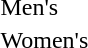<table>
<tr>
<td>Men's <br></td>
<td></td>
<td></td>
<td></td>
</tr>
<tr>
<td>Women's <br></td>
<td></td>
<td></td>
<td></td>
</tr>
</table>
